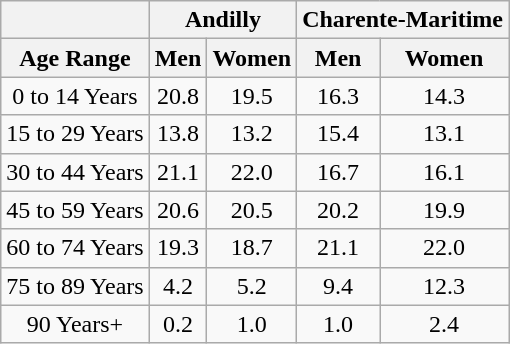<table class="wikitable" style="text-align:center;">
<tr>
<th></th>
<th colspan=2><strong>Andilly</strong></th>
<th colspan=2><strong>Charente-Maritime</strong></th>
</tr>
<tr>
<th><strong>Age Range</strong></th>
<th><strong>Men</strong></th>
<th><strong>Women</strong></th>
<th><strong>Men</strong></th>
<th><strong>Women</strong></th>
</tr>
<tr>
<td>0 to 14 Years</td>
<td>20.8</td>
<td>19.5</td>
<td>16.3</td>
<td>14.3</td>
</tr>
<tr>
<td>15 to 29 Years</td>
<td>13.8</td>
<td>13.2</td>
<td>15.4</td>
<td>13.1</td>
</tr>
<tr>
<td>30 to 44 Years</td>
<td>21.1</td>
<td>22.0</td>
<td>16.7</td>
<td>16.1</td>
</tr>
<tr>
<td>45 to 59 Years</td>
<td>20.6</td>
<td>20.5</td>
<td>20.2</td>
<td>19.9</td>
</tr>
<tr>
<td>60 to 74 Years</td>
<td>19.3</td>
<td>18.7</td>
<td>21.1</td>
<td>22.0</td>
</tr>
<tr>
<td>75 to 89 Years</td>
<td>4.2</td>
<td>5.2</td>
<td>9.4</td>
<td>12.3</td>
</tr>
<tr>
<td>90 Years+</td>
<td>0.2</td>
<td>1.0</td>
<td>1.0</td>
<td>2.4</td>
</tr>
</table>
